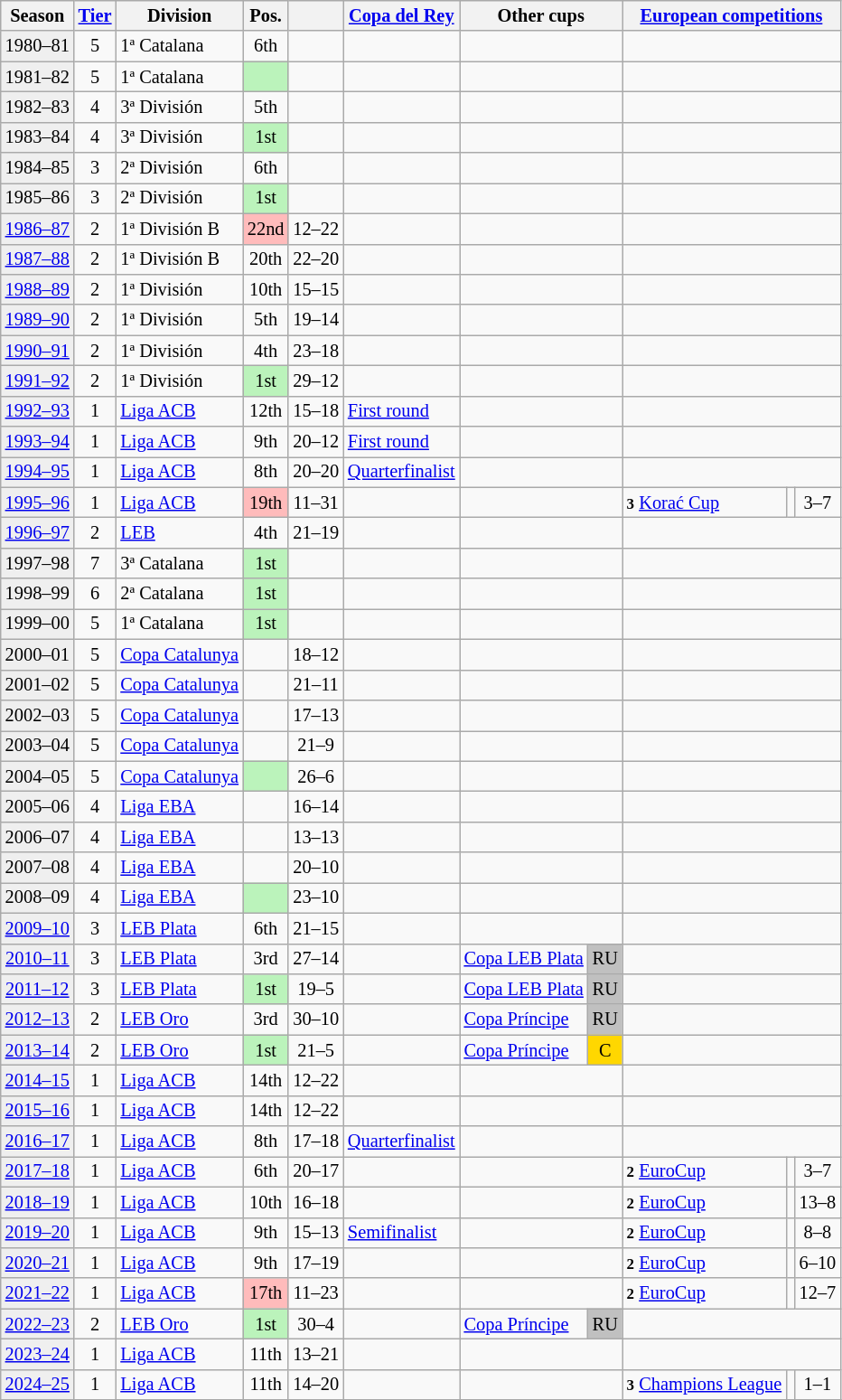<table class="wikitable" style="font-size:85%; text-align:center">
<tr>
<th>Season</th>
<th><a href='#'>Tier</a></th>
<th>Division</th>
<th>Pos.</th>
<th></th>
<th><a href='#'>Copa del Rey</a></th>
<th colspan=2>Other cups</th>
<th colspan=3><a href='#'>European competitions</a></th>
</tr>
<tr>
<td style="background:#efefef;">1980–81</td>
<td>5</td>
<td align=left>1ª Catalana</td>
<td>6th</td>
<td></td>
<td></td>
<td colspan=2></td>
<td colspan=3></td>
</tr>
<tr>
<td style="background:#efefef;">1981–82</td>
<td>5</td>
<td align=left>1ª Catalana</td>
<td bgcolor=#BBF3BB></td>
<td></td>
<td></td>
<td colspan=2></td>
<td colspan=3></td>
</tr>
<tr>
<td style="background:#efefef;">1982–83</td>
<td>4</td>
<td align=left>3ª División</td>
<td>5th</td>
<td></td>
<td></td>
<td colspan=2></td>
<td colspan=3></td>
</tr>
<tr>
<td style="background:#efefef;">1983–84</td>
<td>4</td>
<td align=left>3ª División</td>
<td bgcolor=#BBF3BB>1st</td>
<td></td>
<td></td>
<td colspan=2></td>
<td colspan=3></td>
</tr>
<tr>
<td style="background:#efefef;">1984–85</td>
<td>3</td>
<td align=left>2ª División</td>
<td>6th</td>
<td></td>
<td></td>
<td colspan=2></td>
<td colspan=3></td>
</tr>
<tr>
<td style="background:#efefef;">1985–86</td>
<td>3</td>
<td align=left>2ª División</td>
<td bgcolor=#BBF3BB>1st</td>
<td></td>
<td></td>
<td colspan=2></td>
<td colspan=3></td>
</tr>
<tr>
<td style="background:#efefef;"><a href='#'>1986–87</a></td>
<td>2</td>
<td align=left>1ª División B</td>
<td bgcolor=#FFBBBB>22nd</td>
<td>12–22</td>
<td></td>
<td colspan=2></td>
<td colspan=3></td>
</tr>
<tr>
<td style="background:#efefef;"><a href='#'>1987–88</a></td>
<td>2</td>
<td align=left>1ª División B</td>
<td>20th</td>
<td>22–20</td>
<td></td>
<td colspan=2></td>
<td colspan=3></td>
</tr>
<tr>
<td style="background:#efefef;"><a href='#'>1988–89</a></td>
<td>2</td>
<td align=left>1ª División</td>
<td>10th</td>
<td>15–15</td>
<td></td>
<td colspan=2></td>
<td colspan=3></td>
</tr>
<tr>
<td style="background:#efefef;"><a href='#'>1989–90</a></td>
<td>2</td>
<td align=left>1ª División</td>
<td>5th</td>
<td>19–14</td>
<td></td>
<td colspan=2></td>
<td colspan=3></td>
</tr>
<tr>
<td style="background:#efefef;"><a href='#'>1990–91</a></td>
<td>2</td>
<td align=left>1ª División</td>
<td>4th</td>
<td>23–18</td>
<td></td>
<td colspan=2></td>
<td colspan=3></td>
</tr>
<tr>
<td style="background:#efefef;"><a href='#'>1991–92</a></td>
<td>2</td>
<td align=left>1ª División</td>
<td bgcolor=#BBF3BB>1st</td>
<td>29–12</td>
<td></td>
<td colspan=2></td>
<td colspan=3></td>
</tr>
<tr>
<td style="background:#efefef;"><a href='#'>1992–93</a></td>
<td>1</td>
<td align=left><a href='#'>Liga ACB</a></td>
<td>12th</td>
<td>15–18</td>
<td align=left><a href='#'>First round</a></td>
<td colspan=2></td>
<td colspan=3></td>
</tr>
<tr>
<td style="background:#efefef;"><a href='#'>1993–94</a></td>
<td>1</td>
<td align=left><a href='#'>Liga ACB</a></td>
<td>9th</td>
<td>20–12</td>
<td align=left><a href='#'>First round</a></td>
<td colspan=2></td>
<td colspan=3></td>
</tr>
<tr>
<td style="background:#efefef;"><a href='#'>1994–95</a></td>
<td>1</td>
<td align=left><a href='#'>Liga ACB</a></td>
<td>8th</td>
<td>20–20</td>
<td><a href='#'>Quarterfinalist</a></td>
<td colspan=2></td>
<td colspan=3></td>
</tr>
<tr>
<td style="background:#efefef;"><a href='#'>1995–96</a></td>
<td>1</td>
<td align=left><a href='#'>Liga ACB</a></td>
<td bgcolor=#FFBBBB>19th</td>
<td>11–31</td>
<td></td>
<td colspan=2></td>
<td align=left><small><strong>3</strong></small> <a href='#'>Korać Cup</a></td>
<td></td>
<td>3–7</td>
</tr>
<tr>
<td style="background:#efefef;"><a href='#'>1996–97</a></td>
<td>2</td>
<td align=left><a href='#'>LEB</a></td>
<td>4th</td>
<td>21–19</td>
<td></td>
<td colspan=2></td>
<td colspan=3></td>
</tr>
<tr>
<td style="background:#efefef;">1997–98</td>
<td>7</td>
<td align=left>3ª Catalana</td>
<td bgcolor=#BBF3BB>1st</td>
<td></td>
<td></td>
<td colspan=2></td>
<td colspan=3></td>
</tr>
<tr>
<td style="background:#efefef;">1998–99</td>
<td>6</td>
<td align=left>2ª Catalana</td>
<td bgcolor=#BBF3BB>1st</td>
<td></td>
<td></td>
<td colspan=2></td>
<td colspan=3></td>
</tr>
<tr>
<td style="background:#efefef;">1999–00</td>
<td>5</td>
<td align=left>1ª Catalana</td>
<td bgcolor=#BBF3BB>1st</td>
<td></td>
<td></td>
<td colspan=2></td>
<td colspan=3></td>
</tr>
<tr>
<td style="background:#efefef;">2000–01</td>
<td>5</td>
<td align=left><a href='#'>Copa Catalunya</a></td>
<td></td>
<td>18–12</td>
<td></td>
<td colspan=2></td>
<td colspan=3></td>
</tr>
<tr>
<td style="background:#efefef;">2001–02</td>
<td>5</td>
<td align=left><a href='#'>Copa Catalunya</a></td>
<td></td>
<td>21–11</td>
<td></td>
<td colspan=2></td>
<td colspan=3></td>
</tr>
<tr>
<td style="background:#efefef;">2002–03</td>
<td>5</td>
<td align=left><a href='#'>Copa Catalunya</a></td>
<td></td>
<td>17–13</td>
<td></td>
<td colspan=2></td>
<td colspan=3></td>
</tr>
<tr>
<td style="background:#efefef;">2003–04</td>
<td>5</td>
<td align=left><a href='#'>Copa Catalunya</a></td>
<td></td>
<td>21–9</td>
<td></td>
<td colspan=2></td>
<td colspan=3></td>
</tr>
<tr>
<td style="background:#efefef;">2004–05</td>
<td>5</td>
<td align=left><a href='#'>Copa Catalunya</a></td>
<td bgcolor=#BBF3BB></td>
<td>26–6</td>
<td></td>
<td colspan=2></td>
<td colspan=3></td>
</tr>
<tr>
<td style="background:#efefef;">2005–06</td>
<td>4</td>
<td align=left><a href='#'>Liga EBA</a></td>
<td></td>
<td>16–14</td>
<td></td>
<td colspan=2></td>
<td colspan=3></td>
</tr>
<tr>
<td style="background:#efefef;">2006–07</td>
<td>4</td>
<td align=left><a href='#'>Liga EBA</a></td>
<td></td>
<td>13–13</td>
<td></td>
<td colspan=2></td>
<td colspan=3></td>
</tr>
<tr>
<td style="background:#efefef;">2007–08</td>
<td>4</td>
<td align=left><a href='#'>Liga EBA</a></td>
<td></td>
<td>20–10</td>
<td></td>
<td colspan=2></td>
<td colspan=3></td>
</tr>
<tr>
<td style="background:#efefef;">2008–09</td>
<td>4</td>
<td align=left><a href='#'>Liga EBA</a></td>
<td bgcolor=#BBF3BB></td>
<td>23–10</td>
<td></td>
<td colspan=2></td>
<td colspan=3></td>
</tr>
<tr>
<td style="background:#efefef;"><a href='#'>2009–10</a></td>
<td>3</td>
<td align=left><a href='#'>LEB Plata</a></td>
<td>6th</td>
<td>21–15</td>
<td></td>
<td colspan=2></td>
<td colspan=3></td>
</tr>
<tr>
<td style="background:#efefef;"><a href='#'>2010–11</a></td>
<td>3</td>
<td align=left><a href='#'>LEB Plata</a></td>
<td>3rd</td>
<td>27–14</td>
<td></td>
<td align=left><a href='#'>Copa LEB Plata</a></td>
<td style="background:silver;">RU</td>
<td colspan=3></td>
</tr>
<tr>
<td style="background:#efefef;"><a href='#'>2011–12</a></td>
<td>3</td>
<td align=left><a href='#'>LEB Plata</a></td>
<td bgcolor=#BBF3BB>1st</td>
<td>19–5</td>
<td></td>
<td align=left><a href='#'>Copa LEB Plata</a></td>
<td style="background:silver;">RU</td>
<td colspan=3></td>
</tr>
<tr>
<td style="background:#efefef;"><a href='#'>2012–13</a></td>
<td>2</td>
<td align=left><a href='#'>LEB Oro</a></td>
<td>3rd</td>
<td>30–10</td>
<td></td>
<td align=left><a href='#'>Copa Príncipe</a></td>
<td style="background:silver;">RU</td>
<td colspan=3></td>
</tr>
<tr>
<td style="background:#efefef;"><a href='#'>2013–14</a></td>
<td>2</td>
<td align=left><a href='#'>LEB Oro</a></td>
<td bgcolor=#BBF3BB>1st</td>
<td>21–5</td>
<td></td>
<td align=left><a href='#'>Copa Príncipe</a></td>
<td style="background:gold;">C</td>
<td colspan=3></td>
</tr>
<tr>
<td style="background:#efefef;"><a href='#'>2014–15</a></td>
<td>1</td>
<td align=left><a href='#'>Liga ACB</a></td>
<td>14th</td>
<td>12–22</td>
<td></td>
<td colspan=2></td>
<td colspan=3></td>
</tr>
<tr>
<td style="background:#efefef;"><a href='#'>2015–16</a></td>
<td>1</td>
<td align=left><a href='#'>Liga ACB</a></td>
<td>14th</td>
<td>12–22</td>
<td></td>
<td colspan=2></td>
<td colspan=3></td>
</tr>
<tr>
<td style="background:#efefef;"><a href='#'>2016–17</a></td>
<td>1</td>
<td align=left><a href='#'>Liga ACB</a></td>
<td>8th</td>
<td>17–18</td>
<td align=left><a href='#'>Quarterfinalist</a></td>
<td colspan=2></td>
<td colspan=3></td>
</tr>
<tr>
<td bgcolor=#efefef><a href='#'>2017–18</a></td>
<td>1</td>
<td align=left><a href='#'>Liga ACB</a></td>
<td>6th</td>
<td>20–17</td>
<td></td>
<td colspan=2></td>
<td align=left><small><strong>2</strong></small> <a href='#'>EuroCup</a></td>
<td></td>
<td>3–7</td>
</tr>
<tr>
<td bgcolor=#efefef><a href='#'>2018–19</a></td>
<td>1</td>
<td align=left><a href='#'>Liga ACB</a></td>
<td>10th</td>
<td>16–18</td>
<td></td>
<td colspan=2></td>
<td align=left><small><strong>2</strong></small> <a href='#'>EuroCup</a></td>
<td></td>
<td>13–8</td>
</tr>
<tr>
<td bgcolor=#efefef><a href='#'>2019–20</a></td>
<td>1</td>
<td align=left><a href='#'>Liga ACB</a></td>
<td>9th</td>
<td>15–13</td>
<td align=left><a href='#'>Semifinalist</a></td>
<td colspan=2></td>
<td align=left><small><strong>2</strong></small> <a href='#'>EuroCup</a></td>
<td></td>
<td>8–8</td>
</tr>
<tr>
<td bgcolor=#efefef><a href='#'>2020–21</a></td>
<td>1</td>
<td align=left><a href='#'>Liga ACB</a></td>
<td>9th</td>
<td>17–19</td>
<td></td>
<td colspan=2></td>
<td align=left><small><strong>2</strong></small> <a href='#'>EuroCup</a></td>
<td></td>
<td>6–10</td>
</tr>
<tr>
<td bgcolor=#efefef><a href='#'>2021–22</a></td>
<td>1</td>
<td align=left><a href='#'>Liga ACB</a></td>
<td bgcolor=#FFBBBB>17th</td>
<td>11–23</td>
<td></td>
<td colspan=2></td>
<td align=left><small><strong>2</strong></small> <a href='#'>EuroCup</a></td>
<td></td>
<td>12–7</td>
</tr>
<tr>
<td style="background:#efefef;"><a href='#'>2022–23</a></td>
<td>2</td>
<td align=left><a href='#'>LEB Oro</a></td>
<td bgcolor=#BBF3BB>1st</td>
<td>30–4</td>
<td></td>
<td align=left><a href='#'>Copa Príncipe</a></td>
<td style="background:silver;">RU</td>
<td colspan=3></td>
</tr>
<tr>
<td style="background:#efefef;"><a href='#'>2023–24</a></td>
<td>1</td>
<td align=left><a href='#'>Liga ACB</a></td>
<td>11th</td>
<td>13–21</td>
<td></td>
<td colspan=2></td>
<td colspan=3></td>
</tr>
<tr>
<td style="background:#efefef;"><a href='#'>2024–25</a></td>
<td>1</td>
<td align=left><a href='#'>Liga ACB</a></td>
<td>11th</td>
<td>14–20</td>
<td></td>
<td colspan=2></td>
<td align=left><small><strong>3</strong></small> <a href='#'>Champions League</a></td>
<td></td>
<td>1–1</td>
</tr>
<tr>
</tr>
</table>
